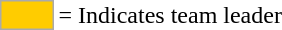<table>
<tr>
<td style="background-color:#FFCC00; border:1px solid #aaaaaa; width:2em;"></td>
<td>= Indicates team leader</td>
</tr>
</table>
